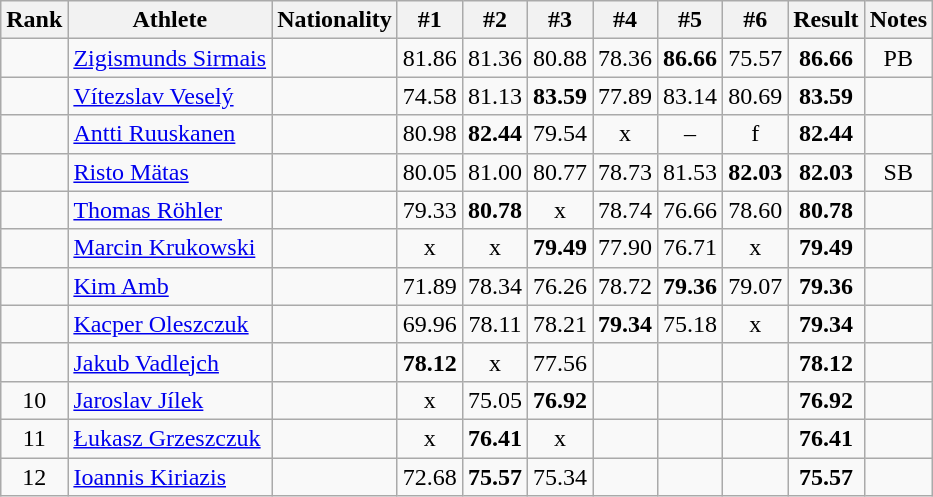<table class="wikitable sortable" style="text-align:center">
<tr>
<th>Rank</th>
<th>Athlete</th>
<th>Nationality</th>
<th>#1</th>
<th>#2</th>
<th>#3</th>
<th>#4</th>
<th>#5</th>
<th>#6</th>
<th>Result</th>
<th>Notes</th>
</tr>
<tr>
<td></td>
<td align="left"><a href='#'>Zigismunds Sirmais</a></td>
<td align=left></td>
<td>81.86</td>
<td>81.36</td>
<td>80.88</td>
<td>78.36</td>
<td><strong>86.66</strong></td>
<td>75.57</td>
<td><strong>86.66</strong></td>
<td>PB</td>
</tr>
<tr>
<td></td>
<td align="left"><a href='#'>Vítezslav Veselý</a></td>
<td align=left></td>
<td>74.58</td>
<td>81.13</td>
<td><strong>83.59</strong></td>
<td>77.89</td>
<td>83.14</td>
<td>80.69</td>
<td><strong>83.59</strong></td>
<td></td>
</tr>
<tr>
<td></td>
<td align="left"><a href='#'>Antti Ruuskanen</a></td>
<td align=left></td>
<td>80.98</td>
<td><strong>82.44</strong></td>
<td>79.54</td>
<td>x</td>
<td>–</td>
<td>f</td>
<td><strong>82.44</strong></td>
<td></td>
</tr>
<tr>
<td></td>
<td align="left"><a href='#'>Risto Mätas</a></td>
<td align=left></td>
<td>80.05</td>
<td>81.00</td>
<td>80.77</td>
<td>78.73</td>
<td>81.53</td>
<td><strong>82.03</strong></td>
<td><strong>82.03</strong></td>
<td>SB</td>
</tr>
<tr>
<td></td>
<td align="left"><a href='#'>Thomas Röhler</a></td>
<td align=left></td>
<td>79.33</td>
<td><strong>80.78</strong></td>
<td>x</td>
<td>78.74</td>
<td>76.66</td>
<td>78.60</td>
<td><strong>80.78</strong></td>
<td></td>
</tr>
<tr>
<td></td>
<td align="left"><a href='#'>Marcin Krukowski</a></td>
<td align=left></td>
<td>x</td>
<td>x</td>
<td><strong>79.49</strong></td>
<td>77.90</td>
<td>76.71</td>
<td>x</td>
<td><strong>79.49</strong></td>
<td></td>
</tr>
<tr>
<td></td>
<td align="left"><a href='#'>Kim Amb</a></td>
<td align=left></td>
<td>71.89</td>
<td>78.34</td>
<td>76.26</td>
<td>78.72</td>
<td><strong>79.36</strong></td>
<td>79.07</td>
<td><strong>79.36</strong></td>
<td></td>
</tr>
<tr>
<td></td>
<td align="left"><a href='#'>Kacper Oleszczuk</a></td>
<td align=left></td>
<td>69.96</td>
<td>78.11</td>
<td>78.21</td>
<td><strong>79.34</strong></td>
<td>75.18</td>
<td>x</td>
<td><strong>79.34</strong></td>
<td></td>
</tr>
<tr>
<td></td>
<td align="left"><a href='#'>Jakub Vadlejch</a></td>
<td align=left></td>
<td><strong>78.12</strong></td>
<td>x</td>
<td>77.56</td>
<td></td>
<td></td>
<td></td>
<td><strong>78.12</strong></td>
<td></td>
</tr>
<tr>
<td>10</td>
<td align="left"><a href='#'>Jaroslav Jílek</a></td>
<td align=left></td>
<td>x</td>
<td>75.05</td>
<td><strong>76.92</strong></td>
<td></td>
<td></td>
<td></td>
<td><strong>76.92</strong></td>
<td></td>
</tr>
<tr>
<td>11</td>
<td align="left"><a href='#'>Łukasz Grzeszczuk</a></td>
<td align=left></td>
<td>x</td>
<td><strong>76.41</strong></td>
<td>x</td>
<td></td>
<td></td>
<td></td>
<td><strong>76.41</strong></td>
<td></td>
</tr>
<tr>
<td>12</td>
<td align="left"><a href='#'>Ioannis Kiriazis</a></td>
<td align=left></td>
<td>72.68</td>
<td><strong>75.57</strong></td>
<td>75.34</td>
<td></td>
<td></td>
<td></td>
<td><strong>75.57</strong></td>
<td></td>
</tr>
</table>
